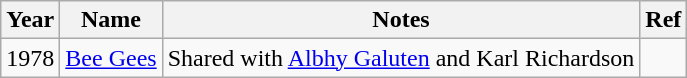<table class="wikitable">
<tr>
<th>Year</th>
<th>Name</th>
<th>Notes</th>
<th>Ref</th>
</tr>
<tr>
<td>1978</td>
<td><a href='#'>Bee Gees</a></td>
<td>Shared with <a href='#'>Albhy Galuten</a> and Karl Richardson</td>
<td></td>
</tr>
</table>
